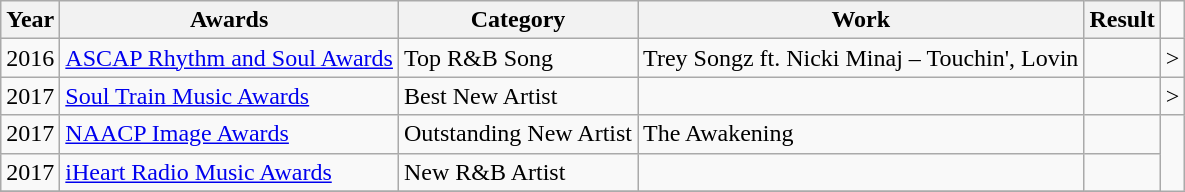<table class="wikitable sortable">
<tr>
<th>Year</th>
<th>Awards</th>
<th>Category</th>
<th>Work</th>
<th>Result</th>
</tr>
<tr>
<td>2016</td>
<td><a href='#'>ASCAP Rhythm and Soul Awards</a></td>
<td>Top R&B Song</td>
<td>Trey Songz ft. Nicki Minaj – Touchin', Lovin</td>
<td></td>
<td style="text-align:center;">></td>
</tr>
<tr>
<td>2017</td>
<td><a href='#'>Soul Train Music Awards</a></td>
<td>Best New Artist</td>
<td></td>
<td></td>
<td style="text-align:center;">></td>
</tr>
<tr>
<td>2017</td>
<td><a href='#'>NAACP Image Awards</a></td>
<td>Outstanding New Artist</td>
<td>The Awakening</td>
<td></td>
</tr>
<tr>
<td>2017</td>
<td><a href='#'>iHeart Radio Music Awards</a></td>
<td>New R&B Artist</td>
<td></td>
<td></td>
</tr>
<tr>
</tr>
</table>
